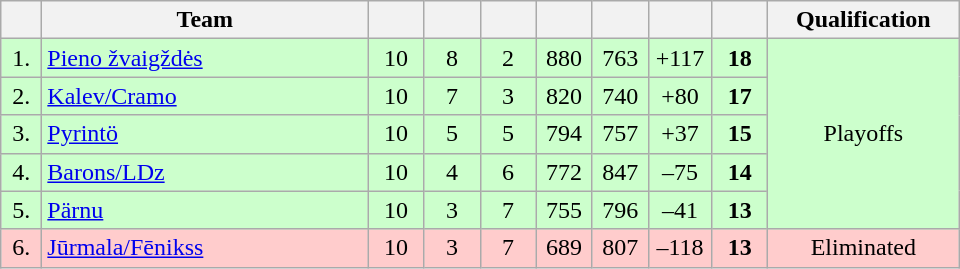<table class="wikitable" style="text-align: center;">
<tr>
<th width=20></th>
<th width=210>Team</th>
<th width=30></th>
<th width=30></th>
<th width=30></th>
<th width=30></th>
<th width=30></th>
<th width=35></th>
<th width=30></th>
<th width=120>Qualification</th>
</tr>
<tr bgcolor=#CCFFCC>
<td>1.</td>
<td align="left"> <a href='#'>Pieno žvaigždės</a></td>
<td>10</td>
<td>8</td>
<td>2</td>
<td>880</td>
<td>763</td>
<td>+117</td>
<td><strong>18</strong></td>
<td rowspan=5 align="center">Playoffs</td>
</tr>
<tr bgcolor=#CCFFCC>
<td>2.</td>
<td align="left"> <a href='#'>Kalev/Cramo</a></td>
<td>10</td>
<td>7</td>
<td>3</td>
<td>820</td>
<td>740</td>
<td>+80</td>
<td><strong>17</strong></td>
</tr>
<tr bgcolor=#CCFFCC>
<td>3.</td>
<td align="left"> <a href='#'>Pyrintö</a></td>
<td>10</td>
<td>5</td>
<td>5</td>
<td>794</td>
<td>757</td>
<td>+37</td>
<td><strong>15</strong></td>
</tr>
<tr bgcolor=#CCFFCC>
<td>4.</td>
<td align="left"> <a href='#'>Barons/LDz</a></td>
<td>10</td>
<td>4</td>
<td>6</td>
<td>772</td>
<td>847</td>
<td>–75</td>
<td><strong>14</strong></td>
</tr>
<tr bgcolor=#CCFFCC>
<td>5.</td>
<td align="left"> <a href='#'>Pärnu</a></td>
<td>10</td>
<td>3</td>
<td>7</td>
<td>755</td>
<td>796</td>
<td>–41</td>
<td><strong>13</strong></td>
</tr>
<tr bgcolor=#FFCCCC>
<td>6.</td>
<td align="left"> <a href='#'>Jūrmala/Fēnikss</a></td>
<td>10</td>
<td>3</td>
<td>7</td>
<td>689</td>
<td>807</td>
<td>–118</td>
<td><strong>13</strong></td>
<td rowspan=1 align"center">Eliminated</td>
</tr>
</table>
